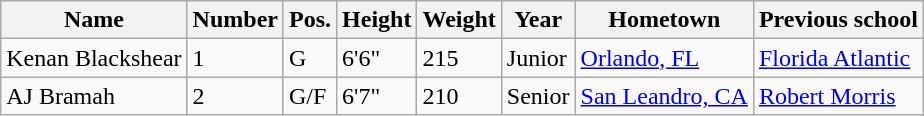<table class="wikitable sortable" border="1">
<tr>
<th>Name</th>
<th>Number</th>
<th>Pos.</th>
<th>Height</th>
<th>Weight</th>
<th>Year</th>
<th>Hometown</th>
<th class="unsortable">Previous school</th>
</tr>
<tr>
<td>Kenan Blackshear</td>
<td>1</td>
<td>G</td>
<td>6'6"</td>
<td>215</td>
<td>Junior</td>
<td><a href='#'>Orlando, FL</a></td>
<td><a href='#'>Florida Atlantic</a></td>
</tr>
<tr>
<td>AJ Bramah</td>
<td>2</td>
<td>G/F</td>
<td>6'7"</td>
<td>210</td>
<td>Senior</td>
<td><a href='#'>San Leandro, CA</a></td>
<td><a href='#'>Robert Morris</a></td>
</tr>
</table>
